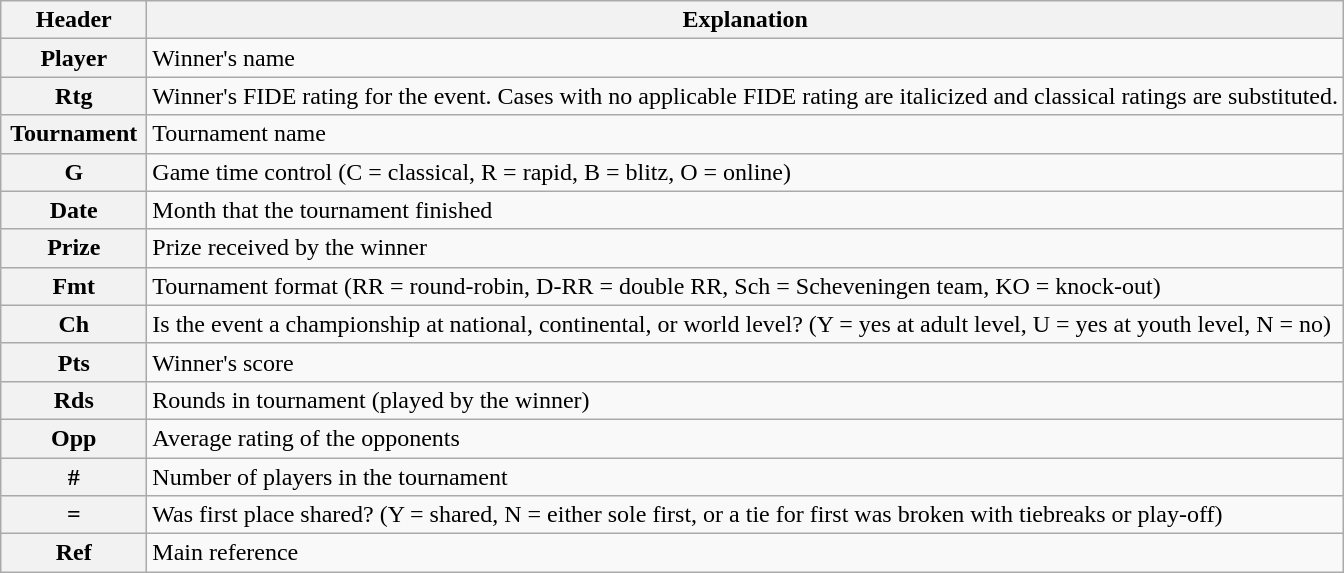<table class="wikitable">
<tr>
<th scope="col" width = 90>Header</th>
<th scope="col">Explanation</th>
</tr>
<tr>
<th scope="row">Player</th>
<td>Winner's name</td>
</tr>
<tr>
<th scope="row">Rtg</th>
<td>Winner's FIDE rating for the event. Cases with no applicable FIDE rating are italicized and classical ratings are substituted.</td>
</tr>
<tr>
<th scope="row">Tournament</th>
<td>Tournament name</td>
</tr>
<tr>
<th scope="row">G</th>
<td>Game time control (C = classical, R = rapid, B = blitz, O = online)</td>
</tr>
<tr>
<th scope="row">Date</th>
<td>Month that the tournament finished</td>
</tr>
<tr>
<th scope="row">Prize</th>
<td>Prize received by the winner</td>
</tr>
<tr>
<th scope="row">Fmt</th>
<td>Tournament format (RR = round-robin, D-RR = double RR, Sch = Scheveningen team, KO = knock-out)</td>
</tr>
<tr>
<th scope="row">Ch</th>
<td>Is the event a championship at national, continental, or world level? (Y = yes at adult level, U = yes at youth level, N = no)</td>
</tr>
<tr>
<th scope="row">Pts</th>
<td>Winner's score</td>
</tr>
<tr>
<th scope="row">Rds</th>
<td>Rounds in tournament (played by the winner)</td>
</tr>
<tr>
<th scope="row">Opp</th>
<td>Average rating of the opponents</td>
</tr>
<tr>
<th scope="row">#</th>
<td>Number of players in the tournament</td>
</tr>
<tr>
<th scope="row">=</th>
<td>Was first place shared? (Y = shared, N = either sole first, or a tie for first was broken with tiebreaks or play-off)</td>
</tr>
<tr>
<th scope="row">Ref</th>
<td>Main reference</td>
</tr>
</table>
